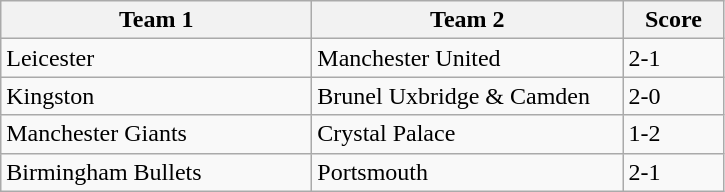<table class="wikitable" style="font-size: 100%">
<tr>
<th width=200>Team 1</th>
<th width=200>Team 2</th>
<th width=60>Score</th>
</tr>
<tr>
<td>Leicester</td>
<td>Manchester United</td>
<td>2-1</td>
</tr>
<tr>
<td>Kingston</td>
<td>Brunel Uxbridge & Camden</td>
<td>2-0</td>
</tr>
<tr>
<td>Manchester Giants</td>
<td>Crystal Palace</td>
<td>1-2</td>
</tr>
<tr>
<td>Birmingham Bullets</td>
<td>Portsmouth</td>
<td>2-1</td>
</tr>
</table>
